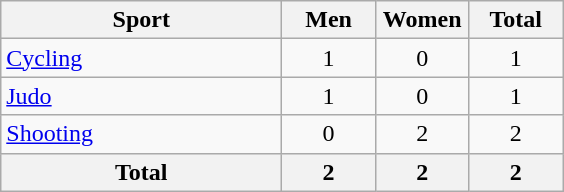<table class="wikitable sortable" style="text-align:center;">
<tr>
<th width=180>Sport</th>
<th width=55 data-sort-type=number>Men</th>
<th width=55 data-sort-type=number>Women</th>
<th width=55>Total</th>
</tr>
<tr>
<td align=left><a href='#'>Cycling</a></td>
<td>1</td>
<td>0</td>
<td>1</td>
</tr>
<tr>
<td align=left><a href='#'>Judo</a></td>
<td>1</td>
<td>0</td>
<td>1</td>
</tr>
<tr>
<td align=left><a href='#'>Shooting</a></td>
<td>0</td>
<td>2</td>
<td>2</td>
</tr>
<tr>
<th>Total</th>
<th>2</th>
<th>2</th>
<th>2</th>
</tr>
</table>
